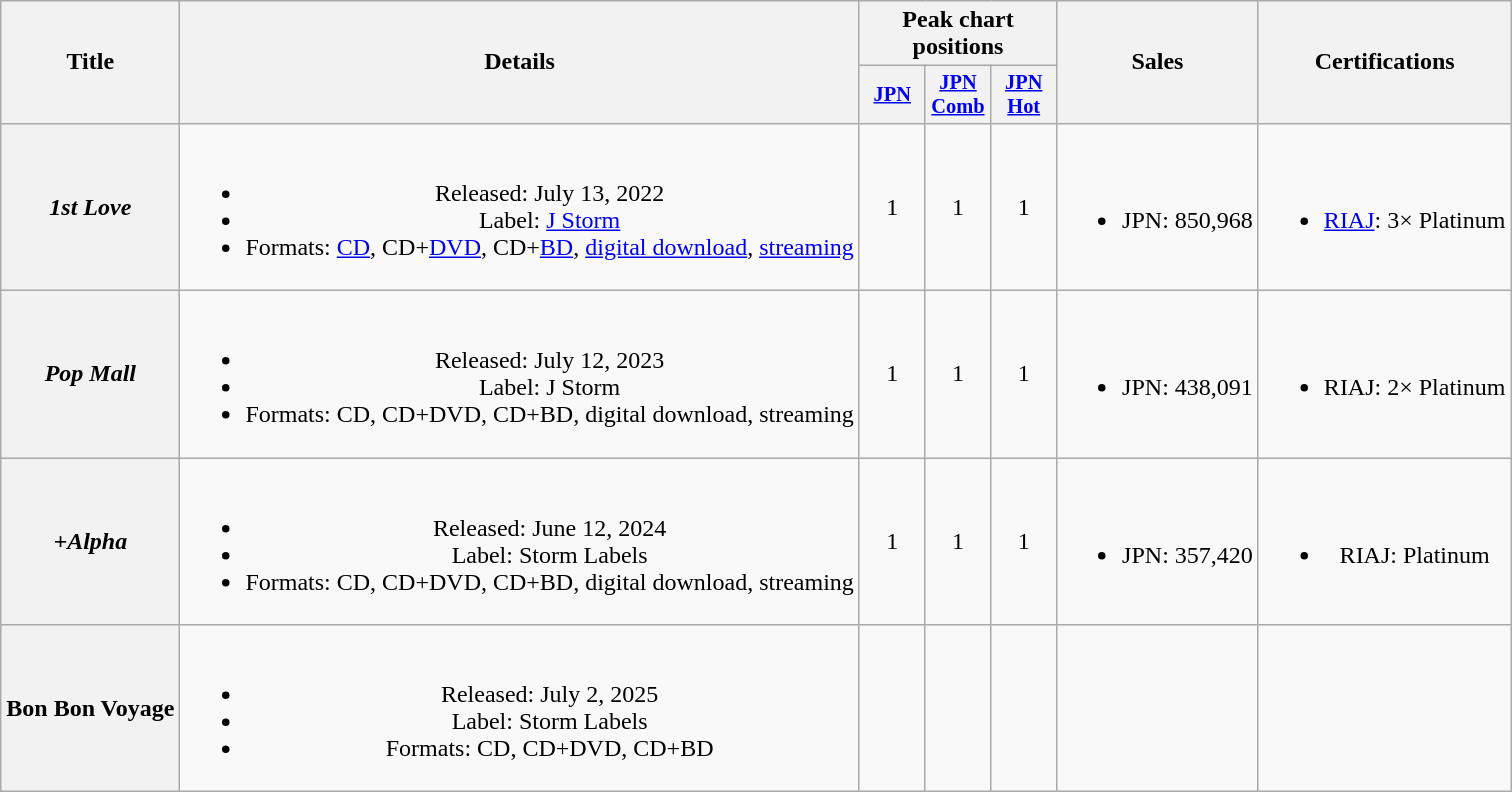<table class="wikitable plainrowheaders" style="text-align:center;">
<tr>
<th scope="col" rowspan="2">Title</th>
<th scope="col" rowspan="2">Details</th>
<th scope="col" colspan="3">Peak chart positions</th>
<th scope="col" rowspan="2">Sales</th>
<th scope="col" rowspan="2">Certifications</th>
</tr>
<tr>
<th scope="col" style="width:2.75em;font-size:85%;"><a href='#'>JPN</a><br></th>
<th scope="col" style="width:2.75em;font-size:85%;"><a href='#'>JPN<br>Comb</a><br></th>
<th scope="col" style="width:2.75em;font-size:85%;"><a href='#'>JPN<br>Hot</a><br></th>
</tr>
<tr>
<th scope="row"><em>1st Love</em></th>
<td><br><ul><li>Released: July 13, 2022</li><li>Label: <a href='#'>J Storm</a></li><li>Formats: <a href='#'>CD</a>, CD+<a href='#'>DVD</a>, CD+<a href='#'>BD</a>, <a href='#'>digital download</a>, <a href='#'>streaming</a></li></ul></td>
<td>1</td>
<td>1</td>
<td>1</td>
<td><br><ul><li>JPN: 850,968</li></ul></td>
<td><br><ul><li><a href='#'>RIAJ</a>: 3× Platinum </li></ul></td>
</tr>
<tr>
<th scope="row"><em>Pop Mall</em></th>
<td><br><ul><li>Released: July 12, 2023</li><li>Label: J Storm</li><li>Formats: CD, CD+DVD, CD+BD, digital download, streaming</li></ul></td>
<td>1</td>
<td>1</td>
<td>1</td>
<td><br><ul><li>JPN: 438,091</li></ul></td>
<td><br><ul><li>RIAJ: 2× Platinum </li></ul></td>
</tr>
<tr>
<th scope="row"><em>+Alpha</em></th>
<td><br><ul><li>Released: June 12, 2024</li><li>Label: Storm Labels</li><li>Formats: CD, CD+DVD, CD+BD, digital download, streaming</li></ul></td>
<td>1</td>
<td>1</td>
<td>1</td>
<td><br><ul><li>JPN: 357,420</li></ul></td>
<td><br><ul><li>RIAJ: Platinum </li></ul></td>
</tr>
<tr>
<th>Bon Bon Voyage</th>
<td><br><ul><li>Released: July 2, 2025</li><li>Label: Storm Labels</li><li>Formats: CD, CD+DVD, CD+BD</li></ul></td>
<td></td>
<td></td>
<td></td>
<td></td>
<td></td>
</tr>
</table>
